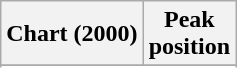<table class="wikitable">
<tr>
<th>Chart (2000)</th>
<th>Peak<br>position</th>
</tr>
<tr>
</tr>
<tr>
</tr>
</table>
